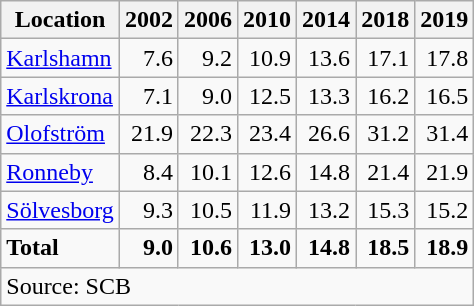<table class="wikitable sortable" style=text-align:right>
<tr>
<th>Location</th>
<th>2002</th>
<th>2006</th>
<th>2010</th>
<th>2014</th>
<th>2018</th>
<th>2019</th>
</tr>
<tr>
<td align=left><a href='#'>Karlshamn</a></td>
<td>7.6</td>
<td>9.2</td>
<td>10.9</td>
<td>13.6</td>
<td>17.1</td>
<td>17.8</td>
</tr>
<tr>
<td align=left><a href='#'>Karlskrona</a></td>
<td>7.1</td>
<td>9.0</td>
<td>12.5</td>
<td>13.3</td>
<td>16.2</td>
<td>16.5</td>
</tr>
<tr>
<td align=left><a href='#'>Olofström</a></td>
<td>21.9</td>
<td>22.3</td>
<td>23.4</td>
<td>26.6</td>
<td>31.2</td>
<td>31.4</td>
</tr>
<tr>
<td align=left><a href='#'>Ronneby</a></td>
<td>8.4</td>
<td>10.1</td>
<td>12.6</td>
<td>14.8</td>
<td>21.4</td>
<td>21.9</td>
</tr>
<tr>
<td align=left><a href='#'>Sölvesborg</a></td>
<td>9.3</td>
<td>10.5</td>
<td>11.9</td>
<td>13.2</td>
<td>15.3</td>
<td>15.2</td>
</tr>
<tr>
<td align=left><strong>Total</strong></td>
<td><strong>9.0</strong></td>
<td><strong>10.6</strong></td>
<td><strong>13.0</strong></td>
<td><strong>14.8</strong></td>
<td><strong>18.5</strong></td>
<td><strong>18.9</strong></td>
</tr>
<tr>
<td align=left colspan=7>Source: SCB </td>
</tr>
</table>
